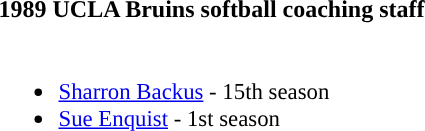<table class="toccolours">
<tr>
<th colspan=9>1989 UCLA Bruins softball coaching staff</th>
</tr>
<tr>
<td style="text-align: left; font-size: 95%;" valign="top"><br><ul><li><a href='#'>Sharron Backus</a> - 15th season</li><li><a href='#'>Sue Enquist</a> - 1st season</li></ul></td>
</tr>
</table>
